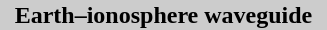<table style="float:right; width:222px; margin:0 0 1em 1em;">
<tr>
<th style="color:#black; background:#CCCCCC; font-size:100%; text-align:center;">Earth–ionosphere waveguide</th>
</tr>
<tr>
<td><br></td>
</tr>
<tr>
<td><br></td>
</tr>
<tr>
<td><br></td>
</tr>
<tr>
<td><br></td>
</tr>
</table>
